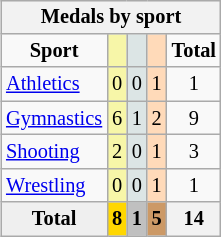<table class="wikitable" style="font-size:85%;float:right;text-align:center">
<tr>
<th colspan=5><strong>Medals by sport</strong></th>
</tr>
<tr align=center>
<td><strong>Sport</strong></td>
<td style="background:#f7f6a8;"></td>
<td style="background:#dce5e5;"></td>
<td style="background:#ffdab9;"></td>
<td><strong>Total</strong></td>
</tr>
<tr align=center>
<td align=left><a href='#'>Athletics</a></td>
<td style="background:#f7f6a8;">0</td>
<td style="background:#dce5e5;">0</td>
<td style="background:#ffdab9;">1</td>
<td>1</td>
</tr>
<tr align=center>
<td align=left><a href='#'>Gymnastics</a></td>
<td style="background:#f7f6a8;">6</td>
<td style="background:#dce5e5;">1</td>
<td style="background:#ffdab9;">2</td>
<td>9</td>
</tr>
<tr align=center>
<td align=left><a href='#'>Shooting</a></td>
<td style="background:#f7f6a8;">2</td>
<td style="background:#dce5e5;">0</td>
<td style="background:#ffdab9;">1</td>
<td>3</td>
</tr>
<tr align=center>
<td align=left><a href='#'>Wrestling</a></td>
<td style="background:#f7f6a8;">0</td>
<td style="background:#dce5e5;">0</td>
<td style="background:#ffdab9;">1</td>
<td>1</td>
</tr>
<tr align=center>
<th style="background:#efefef;"><strong>Total</strong></th>
<th style="background:gold;"><strong>8</strong></th>
<th style="background:silver;"><strong>1</strong></th>
<th style="background:#c96;"><strong>5</strong></th>
<th><strong>14</strong></th>
</tr>
</table>
